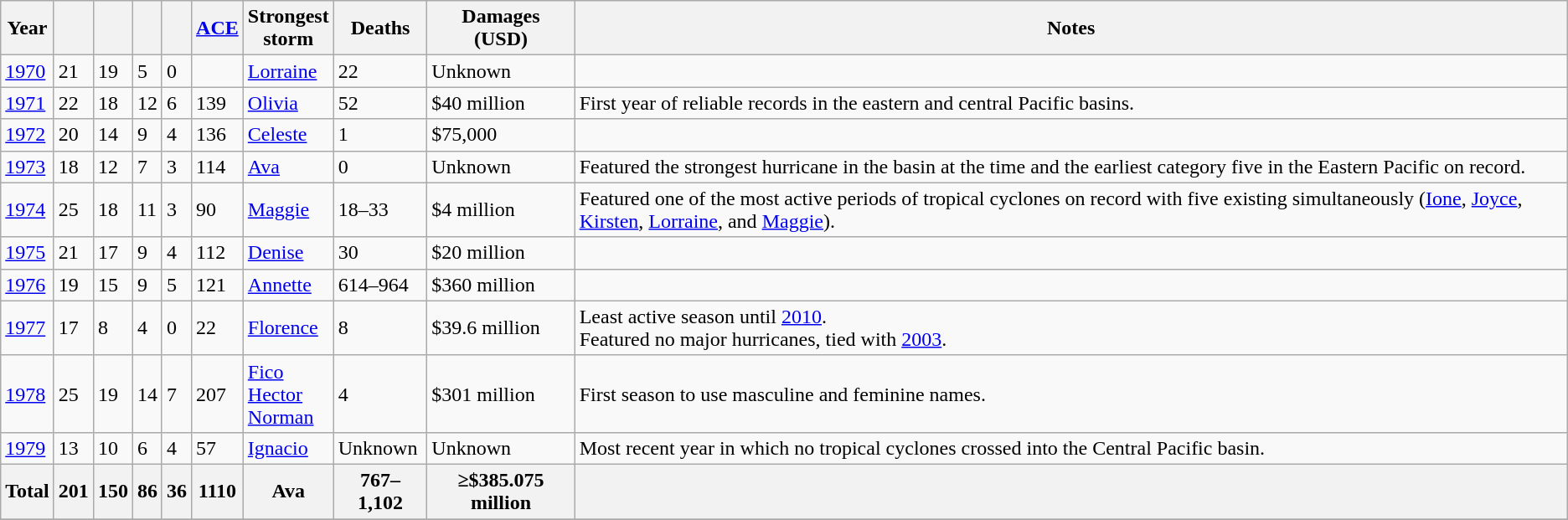<table class="wikitable sortable">
<tr>
<th>Year</th>
<th></th>
<th></th>
<th></th>
<th></th>
<th><a href='#'>ACE</a></th>
<th>Strongest<br>storm</th>
<th>Deaths</th>
<th>Damages<br>(USD)</th>
<th>Notes</th>
</tr>
<tr>
<td><a href='#'>1970</a></td>
<td>21</td>
<td>19</td>
<td>5</td>
<td>0</td>
<td></td>
<td> <a href='#'>Lorraine</a></td>
<td>22</td>
<td>Unknown</td>
<td></td>
</tr>
<tr>
<td><a href='#'>1971</a></td>
<td>22</td>
<td>18</td>
<td>12</td>
<td>6</td>
<td>139</td>
<td> <a href='#'>Olivia</a></td>
<td>52</td>
<td>$40 million</td>
<td>First year of reliable records in the eastern and central Pacific basins.</td>
</tr>
<tr>
<td><a href='#'>1972</a></td>
<td>20</td>
<td>14</td>
<td>9</td>
<td>4</td>
<td>136</td>
<td> <a href='#'>Celeste</a></td>
<td>1</td>
<td>$75,000</td>
<td></td>
</tr>
<tr>
<td><a href='#'>1973</a></td>
<td>18</td>
<td>12</td>
<td>7</td>
<td>3</td>
<td>114</td>
<td> <a href='#'>Ava</a></td>
<td>0</td>
<td>Unknown</td>
<td>Featured the strongest hurricane in the basin at the time and the earliest category five in the Eastern Pacific on record.</td>
</tr>
<tr>
<td><a href='#'>1974</a></td>
<td>25</td>
<td>18</td>
<td>11</td>
<td>3</td>
<td>90</td>
<td> <a href='#'>Maggie</a></td>
<td>18–33</td>
<td>$4 million</td>
<td>Featured one of the most active periods of tropical cyclones on record with five existing simultaneously (<a href='#'>Ione</a>, <a href='#'>Joyce</a>, <a href='#'>Kirsten</a>, <a href='#'>Lorraine</a>, and <a href='#'>Maggie</a>).</td>
</tr>
<tr>
<td><a href='#'>1975</a></td>
<td>21</td>
<td>17</td>
<td>9</td>
<td>4</td>
<td>112</td>
<td> <a href='#'>Denise</a></td>
<td>30</td>
<td>$20 million</td>
<td></td>
</tr>
<tr>
<td><a href='#'>1976</a></td>
<td>19</td>
<td>15</td>
<td>9</td>
<td>5</td>
<td>121</td>
<td> <a href='#'>Annette</a></td>
<td>614–964</td>
<td>$360 million</td>
<td></td>
</tr>
<tr>
<td><a href='#'>1977</a></td>
<td>17</td>
<td>8</td>
<td>4</td>
<td>0</td>
<td>22</td>
<td> <a href='#'>Florence</a></td>
<td>8</td>
<td>$39.6 million</td>
<td>Least active season until <a href='#'>2010</a>.<br>Featured no major hurricanes, tied with <a href='#'>2003</a>.</td>
</tr>
<tr>
<td><a href='#'>1978</a></td>
<td>25</td>
<td>19</td>
<td>14</td>
<td>7</td>
<td>207</td>
<td> <a href='#'>Fico</a> <br>  <a href='#'>Hector</a> <br>  <a href='#'>Norman</a></td>
<td>4</td>
<td>$301 million</td>
<td>First season to use masculine and feminine names.</td>
</tr>
<tr>
<td><a href='#'>1979</a></td>
<td>13</td>
<td>10</td>
<td>6</td>
<td>4</td>
<td>57</td>
<td> <a href='#'>Ignacio</a></td>
<td>Unknown</td>
<td>Unknown</td>
<td>Most recent year in which no tropical cyclones crossed into the Central Pacific basin.</td>
</tr>
<tr class="sortbottom">
<th>Total</th>
<th>201</th>
<th>150</th>
<th>86</th>
<th>36</th>
<th>1110</th>
<th>Ava</th>
<th>767–1,102</th>
<th>≥$385.075 million</th>
<th></th>
</tr>
<tr>
</tr>
</table>
